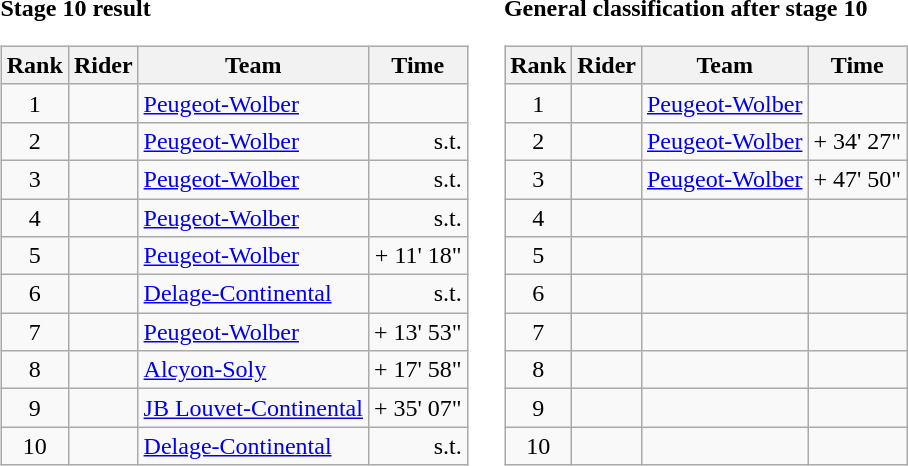<table>
<tr>
<td><strong>Stage 10 result</strong><br><table class="wikitable">
<tr>
<th scope="col">Rank</th>
<th scope="col">Rider</th>
<th scope="col">Team</th>
<th scope="col">Time</th>
</tr>
<tr>
<td style="text-align:center;">1</td>
<td></td>
<td><a href='#'>Peugeot-Wolber</a></td>
<td style="text-align:right;"></td>
</tr>
<tr>
<td style="text-align:center;">2</td>
<td></td>
<td><a href='#'>Peugeot-Wolber</a></td>
<td style="text-align:right;">s.t.</td>
</tr>
<tr>
<td style="text-align:center;">3</td>
<td></td>
<td><a href='#'>Peugeot-Wolber</a></td>
<td style="text-align:right;">s.t.</td>
</tr>
<tr>
<td style="text-align:center;">4</td>
<td></td>
<td><a href='#'>Peugeot-Wolber</a></td>
<td style="text-align:right;">s.t.</td>
</tr>
<tr>
<td style="text-align:center;">5</td>
<td></td>
<td><a href='#'>Peugeot-Wolber</a></td>
<td style="text-align:right;">+ 11' 18"</td>
</tr>
<tr>
<td style="text-align:center;">6</td>
<td></td>
<td><a href='#'>Delage-Continental</a></td>
<td style="text-align:right;">s.t.</td>
</tr>
<tr>
<td style="text-align:center;">7</td>
<td></td>
<td><a href='#'>Peugeot-Wolber</a></td>
<td style="text-align:right;">+ 13' 53"</td>
</tr>
<tr>
<td style="text-align:center;">8</td>
<td></td>
<td><a href='#'>Alcyon-Soly</a></td>
<td style="text-align:right;">+ 17' 58"</td>
</tr>
<tr>
<td style="text-align:center;">9</td>
<td></td>
<td><a href='#'>JB Louvet-Continental</a></td>
<td style="text-align:right;">+ 35' 07"</td>
</tr>
<tr>
<td style="text-align:center;">10</td>
<td></td>
<td><a href='#'>Delage-Continental</a></td>
<td style="text-align:right;">s.t.</td>
</tr>
</table>
</td>
<td></td>
<td><strong>General classification after stage 10</strong><br><table class="wikitable">
<tr>
<th scope="col">Rank</th>
<th scope="col">Rider</th>
<th scope="col">Team</th>
<th scope="col">Time</th>
</tr>
<tr>
<td style="text-align:center;">1</td>
<td></td>
<td><a href='#'>Peugeot-Wolber</a></td>
<td style="text-align:right;"></td>
</tr>
<tr>
<td style="text-align:center;">2</td>
<td></td>
<td><a href='#'>Peugeot-Wolber</a></td>
<td style="text-align:right;">+ 34' 27"</td>
</tr>
<tr>
<td style="text-align:center;">3</td>
<td></td>
<td><a href='#'>Peugeot-Wolber</a></td>
<td style="text-align:right;">+ 47' 50"</td>
</tr>
<tr>
<td style="text-align:center;">4</td>
<td></td>
<td></td>
<td></td>
</tr>
<tr>
<td style="text-align:center;">5</td>
<td></td>
<td></td>
<td></td>
</tr>
<tr>
<td style="text-align:center;">6</td>
<td></td>
<td></td>
<td></td>
</tr>
<tr>
<td style="text-align:center;">7</td>
<td></td>
<td></td>
<td></td>
</tr>
<tr>
<td style="text-align:center;">8</td>
<td></td>
<td></td>
<td></td>
</tr>
<tr>
<td style="text-align:center;">9</td>
<td></td>
<td></td>
<td></td>
</tr>
<tr>
<td style="text-align:center;">10</td>
<td></td>
<td></td>
<td></td>
</tr>
</table>
</td>
</tr>
</table>
